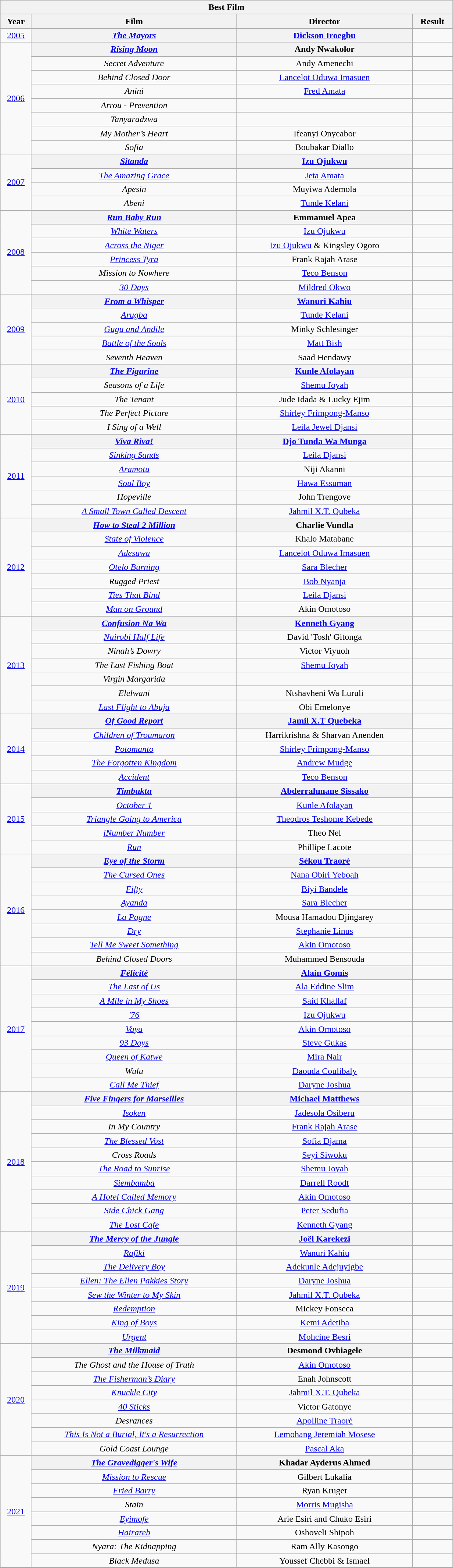<table class=wikitable style="text-align:center" width="65%">
<tr>
<th colspan="4">Best Film</th>
</tr>
<tr>
<th>Year</th>
<th>Film</th>
<th>Director</th>
<th>Result</th>
</tr>
<tr>
<td rowspan="1"><a href='#'>2005</a></td>
<th><em><a href='#'>The Mayors</a></em></th>
<th><a href='#'>Dickson Iroegbu</a></th>
<td></td>
</tr>
<tr>
<td rowspan="8"><a href='#'>2006</a></td>
<th><em><a href='#'>Rising Moon</a></em></th>
<th>Andy Nwakolor</th>
<td></td>
</tr>
<tr>
<td><em>Secret Adventure</em></td>
<td>Andy Amenechi</td>
<td></td>
</tr>
<tr>
<td><em>Behind Closed Door</em></td>
<td><a href='#'>Lancelot Oduwa Imasuen</a></td>
<td></td>
</tr>
<tr>
<td><em>Anini</em></td>
<td><a href='#'>Fred Amata</a></td>
<td></td>
</tr>
<tr>
<td><em>Arrou - Prevention</em></td>
<td></td>
<td></td>
</tr>
<tr>
<td><em>Tanyaradzwa</em></td>
<td></td>
<td></td>
</tr>
<tr>
<td><em>My Mother’s Heart</em></td>
<td>Ifeanyi Onyeabor</td>
<td></td>
</tr>
<tr>
<td><em>Sofia</em></td>
<td>Boubakar Diallo</td>
<td></td>
</tr>
<tr>
<td rowspan="4"><a href='#'>2007</a></td>
<th><em><a href='#'>Sitanda</a></em></th>
<th><a href='#'>Izu Ojukwu</a></th>
<td></td>
</tr>
<tr>
<td><em><a href='#'>The Amazing Grace</a></em></td>
<td><a href='#'>Jeta Amata</a></td>
<td></td>
</tr>
<tr>
<td><em>Apesin</em></td>
<td>Muyiwa Ademola</td>
<td></td>
</tr>
<tr>
<td><em>Abeni</em></td>
<td><a href='#'>Tunde Kelani</a></td>
<td></td>
</tr>
<tr>
<td rowspan="6"><a href='#'>2008</a></td>
<th><em><a href='#'>Run Baby Run</a></em></th>
<th>Emmanuel Apea</th>
<td></td>
</tr>
<tr>
<td><em><a href='#'>White Waters</a></em></td>
<td><a href='#'>Izu Ojukwu</a></td>
<td></td>
</tr>
<tr>
<td><em><a href='#'>Across the Niger</a></em></td>
<td><a href='#'>Izu Ojukwu</a> & Kingsley Ogoro</td>
<td></td>
</tr>
<tr>
<td><em><a href='#'>Princess Tyra</a></em></td>
<td>Frank Rajah Arase</td>
<td></td>
</tr>
<tr>
<td><em>Mission to Nowhere</em></td>
<td><a href='#'>Teco Benson</a></td>
<td></td>
</tr>
<tr>
<td><em><a href='#'>30 Days</a></em></td>
<td><a href='#'>Mildred Okwo</a></td>
<td></td>
</tr>
<tr>
<td rowspan="5"><a href='#'>2009</a></td>
<th><em><a href='#'>From a Whisper</a></em></th>
<th><a href='#'>Wanuri Kahiu</a></th>
<td></td>
</tr>
<tr>
<td><em><a href='#'>Arugba</a></em></td>
<td><a href='#'>Tunde Kelani</a></td>
<td></td>
</tr>
<tr>
<td><em><a href='#'>Gugu and Andile</a></em></td>
<td>Minky Schlesinger</td>
<td></td>
</tr>
<tr>
<td><em><a href='#'>Battle of the Souls</a></em></td>
<td><a href='#'>Matt Bish</a></td>
<td></td>
</tr>
<tr>
<td><em>Seventh Heaven</em></td>
<td>Saad Hendawy</td>
<td></td>
</tr>
<tr>
<td rowspan="5"><a href='#'>2010</a></td>
<th><em><a href='#'>The Figurine</a></em></th>
<th><a href='#'>Kunle Afolayan</a></th>
<td></td>
</tr>
<tr>
<td><em>Seasons of a Life</em></td>
<td><a href='#'>Shemu Joyah</a></td>
<td></td>
</tr>
<tr>
<td><em>The Tenant</em></td>
<td>Jude Idada & Lucky Ejim</td>
<td></td>
</tr>
<tr>
<td><em>The Perfect Picture</em></td>
<td><a href='#'>Shirley Frimpong-Manso</a></td>
<td></td>
</tr>
<tr>
<td><em>I Sing of a Well</em></td>
<td><a href='#'>Leila Jewel Djansi</a></td>
<td></td>
</tr>
<tr>
<td rowspan="6"><a href='#'>2011</a></td>
<th><em><a href='#'>Viva Riva!</a></em></th>
<th><a href='#'>Djo Tunda Wa Munga</a></th>
<td></td>
</tr>
<tr>
<td><em><a href='#'>Sinking Sands</a></em></td>
<td><a href='#'>Leila Djansi</a></td>
<td></td>
</tr>
<tr>
<td><em><a href='#'>Aramotu</a></em></td>
<td>Niji Akanni</td>
<td></td>
</tr>
<tr>
<td><em><a href='#'>Soul Boy</a></em></td>
<td><a href='#'>Hawa Essuman</a></td>
<td></td>
</tr>
<tr>
<td><em>Hopeville</em></td>
<td>John Trengove</td>
<td></td>
</tr>
<tr>
<td><em><a href='#'>A Small Town Called Descent</a></em></td>
<td><a href='#'>Jahmil X.T. Qubeka</a></td>
<td></td>
</tr>
<tr>
<td rowspan="7"><a href='#'>2012</a></td>
<th><em><a href='#'>How to Steal 2 Million</a></em></th>
<th>Charlie Vundla</th>
<td></td>
</tr>
<tr>
<td><em><a href='#'>State of Violence</a></em></td>
<td>Khalo Matabane</td>
<td></td>
</tr>
<tr>
<td><em><a href='#'>Adesuwa</a></em></td>
<td><a href='#'>Lancelot Oduwa Imasuen</a></td>
<td></td>
</tr>
<tr>
<td><em><a href='#'>Otelo Burning</a></em></td>
<td><a href='#'>Sara Blecher</a></td>
<td></td>
</tr>
<tr>
<td><em>Rugged Priest</em></td>
<td><a href='#'>Bob Nyanja</a></td>
<td></td>
</tr>
<tr>
<td><em><a href='#'>Ties That Bind</a></em></td>
<td><a href='#'>Leila Djansi</a></td>
<td></td>
</tr>
<tr>
<td><em><a href='#'>Man on Ground</a></em></td>
<td>Akin Omotoso</td>
<td></td>
</tr>
<tr>
<td rowspan="7"><a href='#'>2013</a></td>
<th><em><a href='#'>Confusion Na Wa</a></em></th>
<th><a href='#'>Kenneth Gyang</a></th>
<td></td>
</tr>
<tr>
<td><em><a href='#'>Nairobi Half Life</a></em></td>
<td>David 'Tosh' Gitonga</td>
<td></td>
</tr>
<tr>
<td><em>Ninah’s Dowry</em></td>
<td>Victor Viyuoh</td>
<td></td>
</tr>
<tr>
<td><em>The Last Fishing Boat</em></td>
<td><a href='#'>Shemu Joyah</a></td>
<td></td>
</tr>
<tr>
<td><em>Virgin Margarida</em></td>
<td></td>
<td></td>
</tr>
<tr>
<td><em>Elelwani</em></td>
<td>Ntshavheni Wa Luruli</td>
<td></td>
</tr>
<tr>
<td><em><a href='#'>Last Flight to Abuja</a></em></td>
<td>Obi Emelonye</td>
<td></td>
</tr>
<tr>
<td rowspan="5"><a href='#'>2014</a></td>
<th><em><a href='#'>Of Good Report</a></em></th>
<th><a href='#'>Jamil X.T Quebeka</a></th>
<td></td>
</tr>
<tr>
<td><em><a href='#'>Children of Troumaron</a></em></td>
<td>Harrikrishna & Sharvan Anenden</td>
<td></td>
</tr>
<tr>
<td><em><a href='#'>Potomanto</a></em></td>
<td><a href='#'>Shirley Frimpong-Manso</a></td>
<td></td>
</tr>
<tr>
<td><em><a href='#'>The Forgotten Kingdom</a></em></td>
<td><a href='#'>Andrew Mudge</a></td>
<td></td>
</tr>
<tr>
<td><em><a href='#'>Accident</a></em></td>
<td><a href='#'>Teco Benson</a></td>
<td></td>
</tr>
<tr>
<td rowspan="5"><a href='#'>2015</a></td>
<th><em><a href='#'>Timbuktu</a></em></th>
<th><a href='#'>Abderrahmane Sissako</a></th>
<td></td>
</tr>
<tr>
<td><em><a href='#'>October 1</a></em></td>
<td><a href='#'>Kunle Afolayan</a></td>
<td></td>
</tr>
<tr>
<td><em><a href='#'>Triangle Going to America</a></em></td>
<td><a href='#'>Theodros Teshome Kebede</a></td>
<td></td>
</tr>
<tr>
<td><em><a href='#'>iNumber Number</a></em></td>
<td>Theo Nel</td>
<td></td>
</tr>
<tr>
<td><em><a href='#'>Run</a></em></td>
<td>Phillipe Lacote</td>
<td></td>
</tr>
<tr>
<td rowspan="8"><a href='#'>2016</a></td>
<th><em><a href='#'>Eye of the Storm</a></em></th>
<th><a href='#'>Sékou Traoré</a></th>
<td></td>
</tr>
<tr>
<td><em><a href='#'>The Cursed Ones</a></em></td>
<td><a href='#'>Nana Obiri Yeboah</a></td>
<td></td>
</tr>
<tr>
<td><em><a href='#'>Fifty</a></em></td>
<td><a href='#'>Biyi Bandele</a></td>
<td></td>
</tr>
<tr>
<td><em><a href='#'>Ayanda</a></em></td>
<td><a href='#'>Sara Blecher</a></td>
<td></td>
</tr>
<tr>
<td><em><a href='#'>La Pagne</a></em></td>
<td>Mousa Hamadou Djingarey</td>
<td></td>
</tr>
<tr>
<td><em><a href='#'>Dry</a></em></td>
<td><a href='#'>Stephanie Linus</a></td>
<td></td>
</tr>
<tr>
<td><em><a href='#'>Tell Me Sweet Something</a></em></td>
<td><a href='#'>Akin Omotoso</a></td>
<td></td>
</tr>
<tr>
<td><em>Behind Closed Doors</em></td>
<td>Muhammed Bensouda</td>
<td></td>
</tr>
<tr>
<td rowspan="9"><a href='#'>2017</a></td>
<th><em><a href='#'>Félicité</a></em></th>
<th><a href='#'>Alain Gomis</a></th>
<td></td>
</tr>
<tr>
<td><em><a href='#'>The Last of Us</a></em></td>
<td><a href='#'>Ala Eddine Slim</a></td>
<td></td>
</tr>
<tr>
<td><em><a href='#'>A Mile in My Shoes</a></em></td>
<td><a href='#'>Said Khallaf</a></td>
<td></td>
</tr>
<tr>
<td><em><a href='#'>'76</a></em></td>
<td><a href='#'>Izu Ojukwu</a></td>
<td></td>
</tr>
<tr>
<td><em><a href='#'>Vaya</a></em></td>
<td><a href='#'>Akin Omotoso</a></td>
<td></td>
</tr>
<tr>
<td><em><a href='#'>93 Days</a></em></td>
<td><a href='#'>Steve Gukas</a></td>
<td></td>
</tr>
<tr>
<td><em><a href='#'>Queen of Katwe</a></em></td>
<td><a href='#'>Mira Nair</a></td>
<td></td>
</tr>
<tr>
<td><em>Wulu</em></td>
<td><a href='#'>Daouda Coulibaly</a></td>
<td></td>
</tr>
<tr>
<td><em><a href='#'>Call Me Thief</a></em></td>
<td><a href='#'>Daryne Joshua</a></td>
<td></td>
</tr>
<tr>
<td rowspan="10"><a href='#'>2018</a></td>
<th><em><a href='#'>Five Fingers for Marseilles</a></em></th>
<th><a href='#'>Michael Matthews</a></th>
<td></td>
</tr>
<tr>
<td><em><a href='#'>Isoken</a></em></td>
<td><a href='#'>Jadesola Osiberu</a></td>
<td></td>
</tr>
<tr>
<td><em>In My Country</em></td>
<td><a href='#'>Frank Rajah Arase</a></td>
<td></td>
</tr>
<tr>
<td><em><a href='#'>The Blessed Vost</a></em></td>
<td><a href='#'>Sofia Djama</a></td>
<td></td>
</tr>
<tr>
<td><em>Cross Roads</em></td>
<td><a href='#'>Seyi Siwoku</a></td>
<td></td>
</tr>
<tr>
<td><em><a href='#'>The Road to Sunrise</a></em></td>
<td><a href='#'>Shemu Joyah</a></td>
<td></td>
</tr>
<tr>
<td><em><a href='#'>Siembamba</a></em></td>
<td><a href='#'>Darrell Roodt</a></td>
<td></td>
</tr>
<tr>
<td><em><a href='#'>A Hotel Called Memory</a></em></td>
<td><a href='#'>Akin Omotoso</a></td>
<td></td>
</tr>
<tr>
<td><em><a href='#'>Side Chick Gang</a></em></td>
<td><a href='#'>Peter Sedufia</a></td>
<td></td>
</tr>
<tr>
<td><em><a href='#'>The Lost Cafe</a></em></td>
<td><a href='#'>Kenneth Gyang</a></td>
<td></td>
</tr>
<tr>
<td rowspan="8"><a href='#'>2019</a></td>
<th><em><a href='#'>The Mercy of the Jungle</a></em></th>
<th><a href='#'>Joël Karekezi</a></th>
<td></td>
</tr>
<tr>
<td><em><a href='#'>Rafiki</a></em></td>
<td><a href='#'>Wanuri Kahiu</a></td>
<td></td>
</tr>
<tr>
<td><em><a href='#'>The Delivery Boy</a></em></td>
<td><a href='#'>Adekunle Adejuyigbe</a></td>
<td></td>
</tr>
<tr>
<td><em><a href='#'>Ellen: The Ellen Pakkies Story</a></em></td>
<td><a href='#'>Daryne Joshua</a></td>
<td></td>
</tr>
<tr>
<td><em><a href='#'>Sew the Winter to My Skin</a></em></td>
<td><a href='#'>Jahmil X.T. Qubeka</a></td>
<td></td>
</tr>
<tr>
<td><em><a href='#'>Redemption</a></em></td>
<td>Mickey Fonseca</td>
<td></td>
</tr>
<tr>
<td><em><a href='#'>King of Boys</a></em></td>
<td><a href='#'>Kemi Adetiba</a></td>
<td></td>
</tr>
<tr>
<td><em><a href='#'>Urgent</a></em></td>
<td><a href='#'>Mohcine Besri</a></td>
<td></td>
</tr>
<tr>
<td rowspan="8"><a href='#'>2020</a></td>
<th><em><a href='#'>The Milkmaid</a></em></th>
<th>Desmond Ovbiagele</th>
<td></td>
</tr>
<tr>
<td><em>The Ghost and the House of Truth</em></td>
<td><a href='#'>Akin Omotoso</a></td>
<td></td>
</tr>
<tr>
<td><em><a href='#'>The Fisherman’s Diary</a></em></td>
<td>Enah Johnscott</td>
<td></td>
</tr>
<tr>
<td><em><a href='#'>Knuckle City</a></em></td>
<td><a href='#'>Jahmil X.T. Qubeka</a></td>
<td></td>
</tr>
<tr>
<td><em><a href='#'>40 Sticks</a></em></td>
<td>Victor Gatonye</td>
<td></td>
</tr>
<tr>
<td><em>Desrances</em></td>
<td><a href='#'>Apolline Traoré</a></td>
<td></td>
</tr>
<tr>
<td><em><a href='#'>This Is Not a Burial, It's a Resurrection</a></em></td>
<td><a href='#'>Lemohang Jeremiah Mosese</a></td>
<td></td>
</tr>
<tr>
<td><em>Gold Coast Lounge</em></td>
<td><a href='#'>Pascal Aka</a></td>
<td></td>
</tr>
<tr>
<td rowspan="8"><a href='#'>2021</a></td>
<th><em><a href='#'>The Gravedigger's Wife</a></em></th>
<th>Khadar Ayderus Ahmed</th>
<th></th>
</tr>
<tr>
<td><em><a href='#'>Mission to Rescue</a></em></td>
<td>Gilbert Lukalia</td>
<td></td>
</tr>
<tr>
<td><em><a href='#'>Fried Barry</a></em></td>
<td>Ryan Kruger</td>
<td></td>
</tr>
<tr>
<td><em>Stain</em></td>
<td><a href='#'>Morris Mugisha</a></td>
<td></td>
</tr>
<tr>
<td><em><a href='#'>Eyimofe</a></em></td>
<td>Arie Esiri and Chuko Esiri</td>
<td></td>
</tr>
<tr>
<td><em><a href='#'>Hairareb</a></em></td>
<td>Oshoveli Shipoh</td>
<td></td>
</tr>
<tr>
<td><em>Nyara: The Kidnapping</em></td>
<td>Ram Ally Kasongo</td>
<td></td>
</tr>
<tr>
<td><em>Black Medusa</em></td>
<td>Youssef Chebbi & Ismael</td>
<td></td>
</tr>
<tr>
</tr>
</table>
